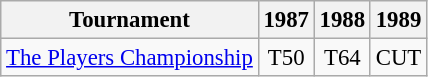<table class="wikitable" style="font-size:95%;text-align:center;">
<tr>
<th>Tournament</th>
<th>1987</th>
<th>1988</th>
<th>1989</th>
</tr>
<tr>
<td align=left><a href='#'>The Players Championship</a></td>
<td>T50</td>
<td>T64</td>
<td>CUT</td>
</tr>
</table>
